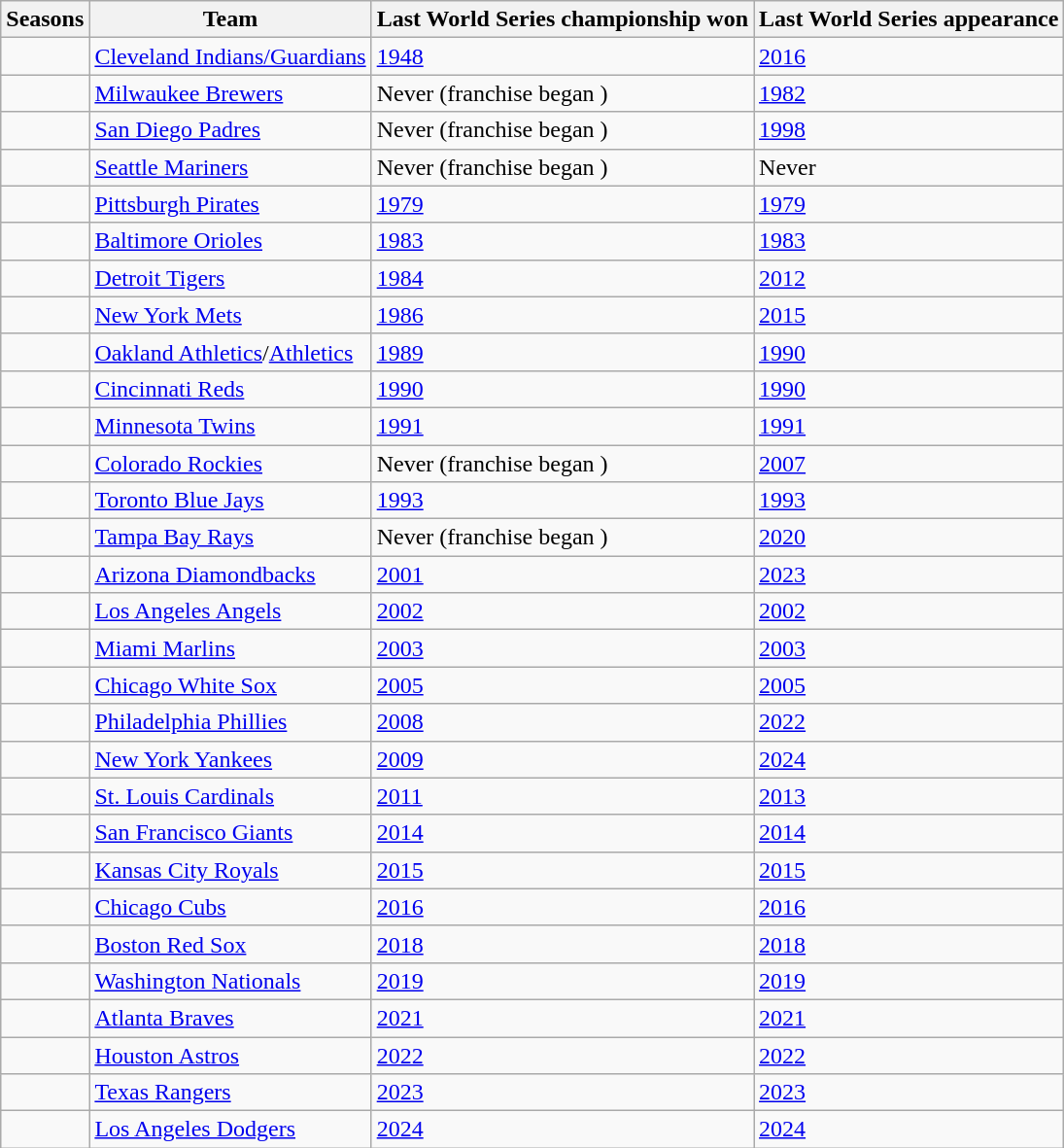<table class="wikitable sortable">
<tr>
<th>Seasons</th>
<th>Team</th>
<th>Last World Series championship won</th>
<th>Last World Series appearance</th>
</tr>
<tr>
<td></td>
<td><a href='#'>Cleveland Indians/Guardians</a></td>
<td><a href='#'>1948</a></td>
<td><a href='#'>2016</a></td>
</tr>
<tr>
<td></td>
<td><a href='#'>Milwaukee Brewers</a></td>
<td> Never (franchise began )</td>
<td><a href='#'>1982</a></td>
</tr>
<tr>
<td></td>
<td><a href='#'>San Diego Padres</a></td>
<td> Never (franchise began )</td>
<td><a href='#'>1998</a></td>
</tr>
<tr>
<td></td>
<td><a href='#'>Seattle Mariners</a></td>
<td> Never (franchise began )</td>
<td> Never</td>
</tr>
<tr>
<td></td>
<td><a href='#'>Pittsburgh Pirates</a></td>
<td><a href='#'>1979</a></td>
<td><a href='#'>1979</a></td>
</tr>
<tr>
<td></td>
<td><a href='#'>Baltimore Orioles</a></td>
<td><a href='#'>1983</a></td>
<td><a href='#'>1983</a></td>
</tr>
<tr>
<td></td>
<td><a href='#'>Detroit Tigers</a></td>
<td><a href='#'>1984</a></td>
<td><a href='#'>2012</a></td>
</tr>
<tr>
<td></td>
<td><a href='#'>New York Mets</a></td>
<td><a href='#'>1986</a></td>
<td><a href='#'>2015</a></td>
</tr>
<tr>
<td></td>
<td><a href='#'>Oakland Athletics</a>/<a href='#'>Athletics</a></td>
<td><a href='#'>1989</a></td>
<td><a href='#'>1990</a></td>
</tr>
<tr>
<td></td>
<td><a href='#'>Cincinnati Reds</a></td>
<td><a href='#'>1990</a></td>
<td><a href='#'>1990</a></td>
</tr>
<tr>
<td></td>
<td><a href='#'>Minnesota Twins</a></td>
<td><a href='#'>1991</a></td>
<td><a href='#'>1991</a></td>
</tr>
<tr>
<td></td>
<td><a href='#'>Colorado Rockies</a></td>
<td> Never (franchise began )</td>
<td><a href='#'>2007</a></td>
</tr>
<tr>
<td></td>
<td><a href='#'>Toronto Blue Jays</a></td>
<td><a href='#'>1993</a></td>
<td><a href='#'>1993</a></td>
</tr>
<tr>
<td></td>
<td><a href='#'>Tampa Bay Rays</a></td>
<td> Never (franchise began )</td>
<td><a href='#'>2020</a></td>
</tr>
<tr>
<td></td>
<td><a href='#'>Arizona Diamondbacks</a></td>
<td><a href='#'>2001</a></td>
<td><a href='#'>2023</a></td>
</tr>
<tr>
<td></td>
<td><a href='#'>Los Angeles Angels</a></td>
<td><a href='#'>2002</a></td>
<td><a href='#'>2002</a></td>
</tr>
<tr>
<td></td>
<td><a href='#'>Miami Marlins</a></td>
<td><a href='#'>2003</a></td>
<td><a href='#'>2003</a></td>
</tr>
<tr>
<td></td>
<td><a href='#'>Chicago White Sox</a></td>
<td><a href='#'>2005</a></td>
<td><a href='#'>2005</a></td>
</tr>
<tr>
<td></td>
<td><a href='#'>Philadelphia Phillies</a></td>
<td><a href='#'>2008</a></td>
<td><a href='#'>2022</a></td>
</tr>
<tr>
<td></td>
<td><a href='#'>New York Yankees</a></td>
<td><a href='#'>2009</a></td>
<td><a href='#'>2024</a></td>
</tr>
<tr>
<td></td>
<td><a href='#'>St. Louis Cardinals</a></td>
<td><a href='#'>2011</a></td>
<td><a href='#'>2013</a></td>
</tr>
<tr>
<td></td>
<td><a href='#'>San Francisco Giants</a></td>
<td><a href='#'>2014</a></td>
<td><a href='#'>2014</a></td>
</tr>
<tr>
<td></td>
<td><a href='#'>Kansas City Royals</a></td>
<td><a href='#'>2015</a></td>
<td><a href='#'>2015</a></td>
</tr>
<tr>
<td></td>
<td><a href='#'>Chicago Cubs</a></td>
<td><a href='#'>2016</a></td>
<td><a href='#'>2016</a></td>
</tr>
<tr>
<td></td>
<td><a href='#'>Boston Red Sox</a></td>
<td><a href='#'>2018</a></td>
<td><a href='#'>2018</a></td>
</tr>
<tr>
<td></td>
<td><a href='#'>Washington Nationals</a></td>
<td><a href='#'>2019</a></td>
<td><a href='#'>2019</a></td>
</tr>
<tr>
<td></td>
<td><a href='#'>Atlanta Braves</a></td>
<td><a href='#'>2021</a></td>
<td><a href='#'>2021</a></td>
</tr>
<tr>
<td></td>
<td><a href='#'>Houston Astros</a></td>
<td><a href='#'>2022</a></td>
<td><a href='#'>2022</a></td>
</tr>
<tr>
<td></td>
<td><a href='#'>Texas Rangers</a></td>
<td><a href='#'>2023</a></td>
<td><a href='#'>2023</a></td>
</tr>
<tr>
<td></td>
<td><a href='#'>Los Angeles Dodgers</a></td>
<td><a href='#'>2024</a></td>
<td><a href='#'>2024</a></td>
</tr>
</table>
